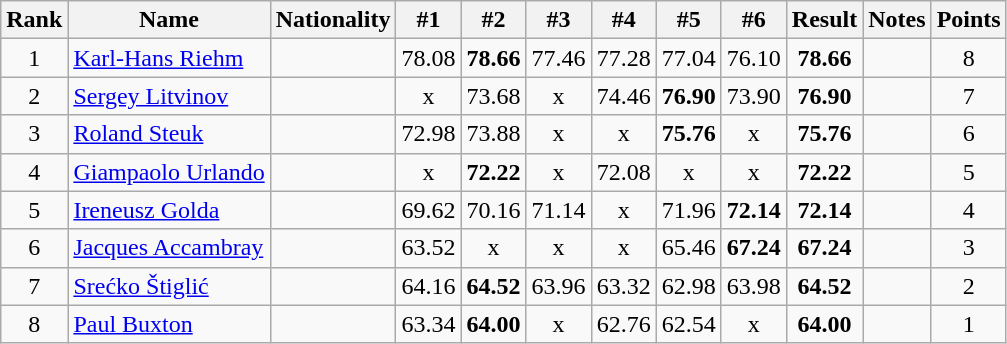<table class="wikitable sortable" style="text-align:center">
<tr>
<th>Rank</th>
<th>Name</th>
<th>Nationality</th>
<th>#1</th>
<th>#2</th>
<th>#3</th>
<th>#4</th>
<th>#5</th>
<th>#6</th>
<th>Result</th>
<th>Notes</th>
<th>Points</th>
</tr>
<tr>
<td>1</td>
<td align=left><a href='#'>Karl-Hans Riehm</a></td>
<td align=left></td>
<td>78.08</td>
<td><strong>78.66</strong></td>
<td>77.46</td>
<td>77.28</td>
<td>77.04</td>
<td>76.10</td>
<td><strong>78.66</strong></td>
<td></td>
<td>8</td>
</tr>
<tr>
<td>2</td>
<td align=left><a href='#'>Sergey Litvinov</a></td>
<td align=left></td>
<td>x</td>
<td>73.68</td>
<td>x</td>
<td>74.46</td>
<td><strong>76.90</strong></td>
<td>73.90</td>
<td><strong>76.90</strong></td>
<td></td>
<td>7</td>
</tr>
<tr>
<td>3</td>
<td align=left><a href='#'>Roland Steuk</a></td>
<td align=left></td>
<td>72.98</td>
<td>73.88</td>
<td>x</td>
<td>x</td>
<td><strong>75.76</strong></td>
<td>x</td>
<td><strong>75.76</strong></td>
<td></td>
<td>6</td>
</tr>
<tr>
<td>4</td>
<td align=left><a href='#'>Giampaolo Urlando</a></td>
<td align=left></td>
<td>x</td>
<td><strong>72.22</strong></td>
<td>x</td>
<td>72.08</td>
<td>x</td>
<td>x</td>
<td><strong>72.22</strong></td>
<td></td>
<td>5</td>
</tr>
<tr>
<td>5</td>
<td align=left><a href='#'>Ireneusz Golda</a></td>
<td align=left></td>
<td>69.62</td>
<td>70.16</td>
<td>71.14</td>
<td>x</td>
<td>71.96</td>
<td><strong>72.14</strong></td>
<td><strong>72.14</strong></td>
<td></td>
<td>4</td>
</tr>
<tr>
<td>6</td>
<td align=left><a href='#'>Jacques Accambray</a></td>
<td align=left></td>
<td>63.52</td>
<td>x</td>
<td>x</td>
<td>x</td>
<td>65.46</td>
<td><strong>67.24</strong></td>
<td><strong>67.24</strong></td>
<td></td>
<td>3</td>
</tr>
<tr>
<td>7</td>
<td align=left><a href='#'>Srećko Štiglić</a></td>
<td align=left></td>
<td>64.16</td>
<td><strong>64.52</strong></td>
<td>63.96</td>
<td>63.32</td>
<td>62.98</td>
<td>63.98</td>
<td><strong>64.52</strong></td>
<td></td>
<td>2</td>
</tr>
<tr>
<td>8</td>
<td align=left><a href='#'>Paul Buxton</a></td>
<td align=left></td>
<td>63.34</td>
<td><strong>64.00</strong></td>
<td>x</td>
<td>62.76</td>
<td>62.54</td>
<td>x</td>
<td><strong>64.00</strong></td>
<td></td>
<td>1</td>
</tr>
</table>
